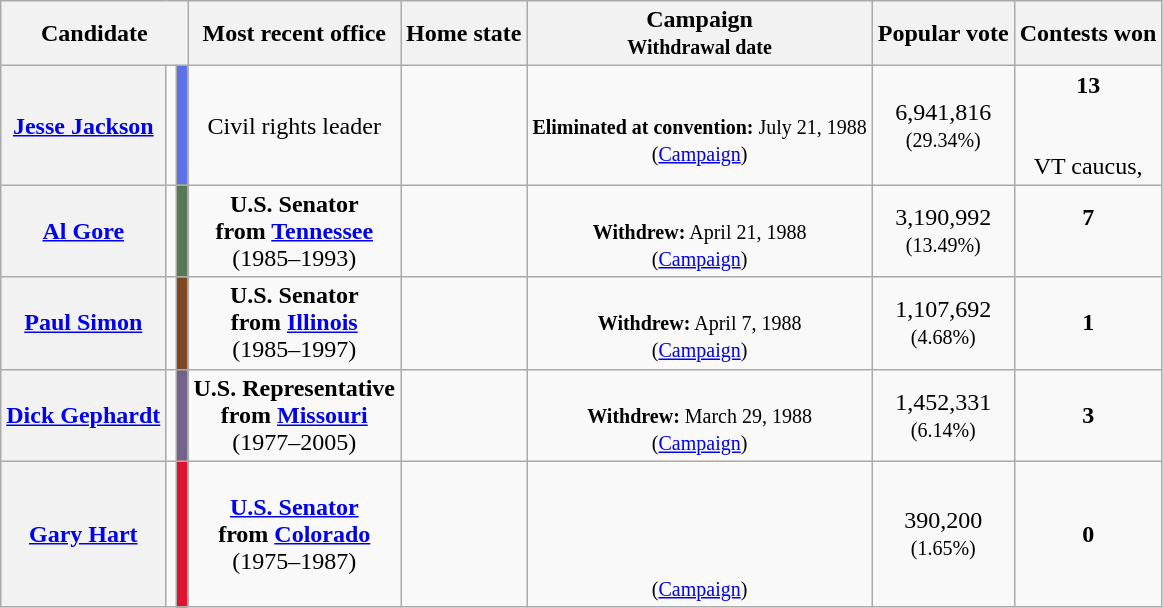<table class="wikitable sortable" style="text-align:center;">
<tr>
<th colspan="3">Candidate</th>
<th class="unsortable">Most recent office</th>
<th>Home state</th>
<th data-sort-type="date">Campaign<br><small>Withdrawal date</small></th>
<th>Popular vote</th>
<th>Contests won</th>
</tr>
<tr>
<th scope="row" data-sort-value="Jackson"><a href='#'>Jesse Jackson</a></th>
<td></td>
<td style="background:#5d73e5;"></td>
<td>Civil rights leader</td>
<td></td>
<td data-sort-value="07-18-1988"><br><small><strong>Eliminated at convention:</strong> July 21, 1988</small><br><small>(<a href='#'>Campaign</a>)</small></td>
<td data-sort-value="6,941,816">6,941,816 <br><small>(29.34%)</small></td>
<td data-sort-value="13"><strong>13</strong><br><br><br>VT caucus, </td>
</tr>
<tr>
<th scope="row" data-sort-value="Gore"><a href='#'>Al Gore</a></th>
<td></td>
<td style="background:#567953;"></td>
<td><strong>U.S. Senator</strong><br><strong>from <a href='#'>Tennessee</a></strong><br>(1985–1993)</td>
<td></td>
<td data-sort-value="03-19-1988"><br><small><strong>Withdrew:</strong> April 21, 1988</small><br><small>(<a href='#'>Campaign</a>)</small></td>
<td data-sort-value="3,190,992">3,190,992 <br><small>(13.49%)</small></td>
<td data-sort-value="8"><strong>7</strong><br><br></td>
</tr>
<tr>
<th scope="row" data-sort-value="Simon"><a href='#'>Paul Simon</a></th>
<td></td>
<td style="background:#7e4621;"></td>
<td><strong>U.S. Senator</strong><br><strong>from <a href='#'>Illinois</a></strong><br>(1985–1997)</td>
<td></td>
<td data-sort-value="04-07-1988"><br><small><strong>Withdrew:</strong> April 7, 1988</small><br><small>(<a href='#'>Campaign</a>)</small></td>
<td data-sort-value="1,107,692">1,107,692 <br><small>(4.68%)</small></td>
<td data-sort-value="1"><strong>1</strong><br></td>
</tr>
<tr>
<th scope="row" data-sort-value="Gephardt"><a href='#'>Dick Gephardt</a></th>
<td></td>
<td style="background:#73638c;"></td>
<td><strong>U.S. Representative</strong><br><strong>from <a href='#'>Missouri</a></strong><br>(1977–2005)</td>
<td></td>
<td data-sort-value="03-29-1988"><br><small><strong>Withdrew:</strong> March 29, 1988</small><br><small>(<a href='#'>Campaign</a>)</small></td>
<td data-sort-value="1,452,331">1,452,331 <br><small>(6.14%)</small></td>
<td data-sort-value="3"><strong>3</strong><br></td>
</tr>
<tr>
<th scope="row" data-sort-value="Hart"><a href='#'>Gary Hart</a></th>
<td></td>
<td style="background:#dc142f;"></td>
<td><strong><a href='#'>U.S. Senator</a></strong><br><strong>from <a href='#'>Colorado</a></strong><br>(1975–1987)</td>
<td></td>
<td data-sort-value="03-12-1988"><br><small></small><br><small></small><br><small></small><br><small>(<a href='#'>Campaign</a>)</small></td>
<td data-sort-value="390,200">390,200 <br><small>(1.65%)</small></td>
<td data-sort-value="0"><strong>0</strong></td>
</tr>
</table>
